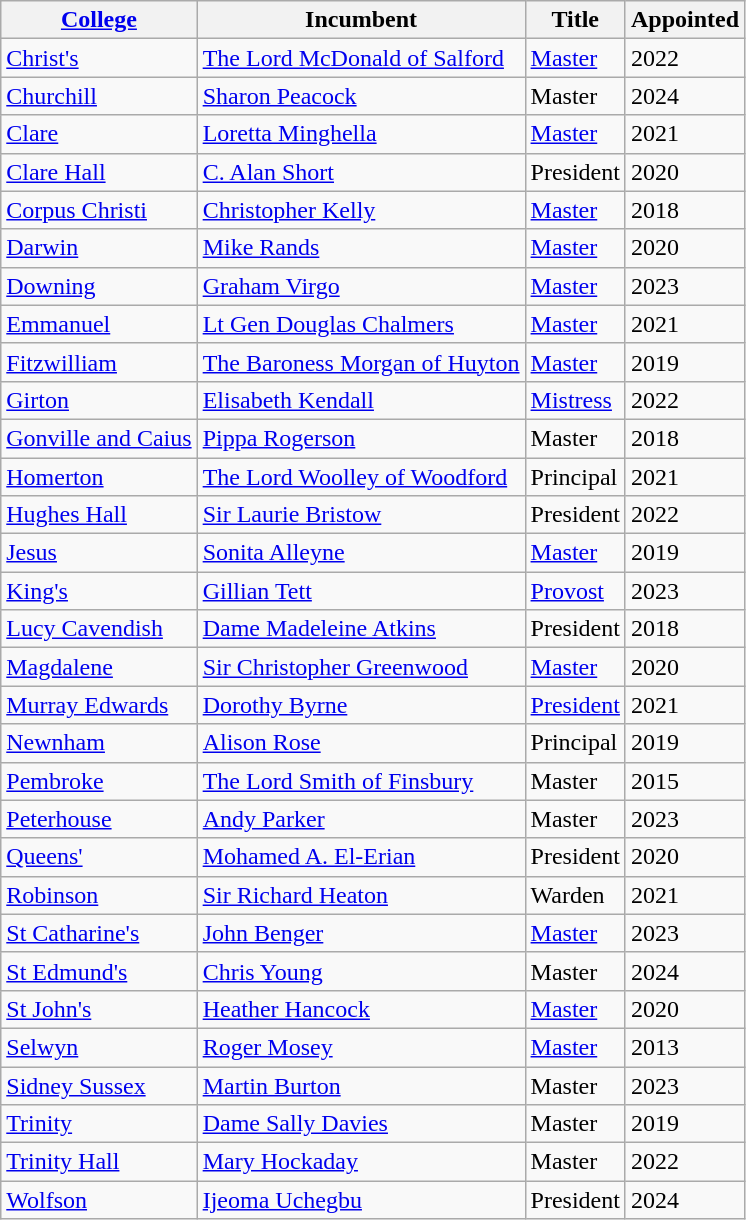<table class="wikitable sortable">
<tr>
<th><a href='#'>College</a></th>
<th>Incumbent</th>
<th>Title</th>
<th>Appointed</th>
</tr>
<tr>
<td><a href='#'>Christ's</a></td>
<td><a href='#'>The Lord McDonald of Salford</a></td>
<td><a href='#'>Master</a></td>
<td>2022</td>
</tr>
<tr>
<td><a href='#'>Churchill</a></td>
<td><a href='#'>Sharon Peacock</a></td>
<td>Master</td>
<td>2024</td>
</tr>
<tr>
<td><a href='#'>Clare</a></td>
<td><a href='#'>Loretta Minghella</a></td>
<td><a href='#'>Master</a></td>
<td>2021</td>
</tr>
<tr>
<td><a href='#'>Clare Hall</a></td>
<td><a href='#'>C. Alan Short</a></td>
<td>President</td>
<td>2020</td>
</tr>
<tr>
<td><a href='#'>Corpus Christi</a></td>
<td><a href='#'>Christopher Kelly</a></td>
<td><a href='#'>Master</a></td>
<td>2018</td>
</tr>
<tr>
<td><a href='#'>Darwin</a></td>
<td><a href='#'>Mike Rands</a></td>
<td><a href='#'>Master</a></td>
<td>2020</td>
</tr>
<tr>
<td><a href='#'>Downing</a></td>
<td><a href='#'>Graham Virgo</a></td>
<td><a href='#'>Master</a></td>
<td>2023</td>
</tr>
<tr>
<td><a href='#'>Emmanuel</a></td>
<td><a href='#'>Lt Gen Douglas Chalmers</a></td>
<td><a href='#'>Master</a></td>
<td>2021</td>
</tr>
<tr>
<td><a href='#'>Fitzwilliam</a></td>
<td><a href='#'>The Baroness Morgan of Huyton</a></td>
<td><a href='#'>Master</a></td>
<td>2019</td>
</tr>
<tr>
<td><a href='#'>Girton</a></td>
<td><a href='#'>Elisabeth Kendall</a></td>
<td><a href='#'>Mistress</a></td>
<td>2022</td>
</tr>
<tr>
<td><a href='#'>Gonville and Caius</a></td>
<td><a href='#'>Pippa Rogerson</a></td>
<td>Master</td>
<td>2018</td>
</tr>
<tr>
<td><a href='#'>Homerton</a></td>
<td><a href='#'>The Lord Woolley of Woodford</a></td>
<td>Principal</td>
<td>2021</td>
</tr>
<tr>
<td><a href='#'>Hughes Hall</a></td>
<td><a href='#'>Sir Laurie Bristow</a></td>
<td>President</td>
<td>2022</td>
</tr>
<tr>
<td><a href='#'>Jesus</a></td>
<td><a href='#'>Sonita Alleyne</a></td>
<td><a href='#'>Master</a></td>
<td>2019</td>
</tr>
<tr>
<td><a href='#'>King's</a></td>
<td><a href='#'>Gillian Tett</a></td>
<td><a href='#'>Provost</a></td>
<td>2023</td>
</tr>
<tr>
<td><a href='#'>Lucy Cavendish</a></td>
<td><a href='#'>Dame Madeleine Atkins</a></td>
<td>President</td>
<td>2018</td>
</tr>
<tr>
<td><a href='#'>Magdalene</a></td>
<td><a href='#'>Sir Christopher Greenwood</a></td>
<td><a href='#'>Master</a></td>
<td>2020</td>
</tr>
<tr>
<td><a href='#'>Murray Edwards</a></td>
<td><a href='#'>Dorothy Byrne</a></td>
<td><a href='#'>President</a></td>
<td>2021</td>
</tr>
<tr>
<td><a href='#'>Newnham</a></td>
<td><a href='#'>Alison Rose</a></td>
<td>Principal</td>
<td>2019</td>
</tr>
<tr>
<td><a href='#'>Pembroke</a></td>
<td><a href='#'>The Lord Smith of Finsbury</a></td>
<td>Master</td>
<td>2015</td>
</tr>
<tr>
<td><a href='#'>Peterhouse</a></td>
<td><a href='#'>Andy Parker</a></td>
<td>Master</td>
<td>2023</td>
</tr>
<tr>
<td><a href='#'>Queens'</a></td>
<td><a href='#'>Mohamed A. El-Erian</a></td>
<td>President</td>
<td>2020</td>
</tr>
<tr>
<td><a href='#'>Robinson</a></td>
<td><a href='#'>Sir Richard Heaton</a></td>
<td>Warden</td>
<td>2021</td>
</tr>
<tr>
<td><a href='#'>St Catharine's</a></td>
<td><a href='#'>John Benger</a></td>
<td><a href='#'>Master</a></td>
<td>2023</td>
</tr>
<tr>
<td><a href='#'>St Edmund's</a></td>
<td><a href='#'>Chris Young</a></td>
<td>Master</td>
<td>2024</td>
</tr>
<tr>
<td><a href='#'>St John's</a></td>
<td><a href='#'>Heather Hancock</a></td>
<td><a href='#'>Master</a></td>
<td>2020</td>
</tr>
<tr>
<td><a href='#'>Selwyn</a></td>
<td><a href='#'>Roger Mosey</a></td>
<td><a href='#'>Master</a></td>
<td>2013</td>
</tr>
<tr>
<td><a href='#'>Sidney Sussex</a></td>
<td><a href='#'>Martin Burton</a></td>
<td>Master</td>
<td>2023</td>
</tr>
<tr>
<td><a href='#'>Trinity</a></td>
<td><a href='#'>Dame Sally Davies</a></td>
<td>Master</td>
<td>2019</td>
</tr>
<tr>
<td><a href='#'>Trinity Hall</a></td>
<td><a href='#'>Mary Hockaday</a></td>
<td>Master</td>
<td>2022</td>
</tr>
<tr>
<td><a href='#'>Wolfson</a></td>
<td><a href='#'>Ijeoma Uchegbu</a></td>
<td>President</td>
<td>2024</td>
</tr>
</table>
